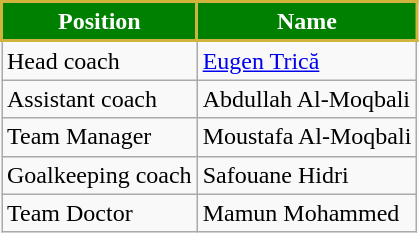<table class="wikitable">
<tr>
<th style="color:#FFFFFF; background: 	#008000; border:2px solid #CFB53B;">Position</th>
<th style="color:#FFFFFF; background: 	#008000; border:2px solid #CFB53B;">Name</th>
</tr>
<tr>
<td>Head coach</td>
<td> <a href='#'>Eugen Trică</a></td>
</tr>
<tr>
<td>Assistant coach</td>
<td> Abdullah Al-Moqbali</td>
</tr>
<tr>
<td>Team Manager</td>
<td> Moustafa Al-Moqbali</td>
</tr>
<tr>
<td>Goalkeeping coach</td>
<td> Safouane Hidri</td>
</tr>
<tr>
<td>Team Doctor</td>
<td> Mamun Mohammed</td>
</tr>
</table>
